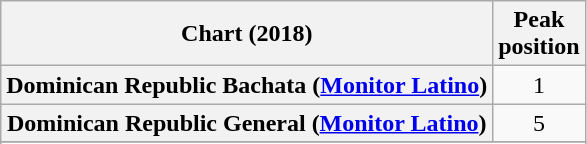<table class="wikitable plainrowheaders sortable" style="text-align:center">
<tr>
<th scope="col">Chart (2018)</th>
<th scope="col">Peak<br> position</th>
</tr>
<tr>
<th scope="row">Dominican Republic Bachata (<a href='#'>Monitor Latino</a>)</th>
<td>1</td>
</tr>
<tr>
<th scope="row">Dominican Republic General (<a href='#'>Monitor Latino</a>)</th>
<td>5</td>
</tr>
<tr>
</tr>
<tr>
</tr>
<tr>
</tr>
<tr>
</tr>
</table>
